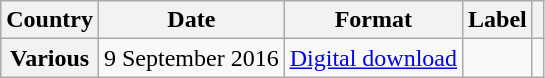<table class="wikitable plainrowheaders">
<tr>
<th scope="col">Country</th>
<th scope="col">Date</th>
<th scope="col">Format</th>
<th scope="col">Label</th>
<th scope="col"></th>
</tr>
<tr>
<th scope="row">Various</th>
<td>9 September 2016</td>
<td><a href='#'>Digital download</a></td>
<td></td>
<td></td>
</tr>
</table>
